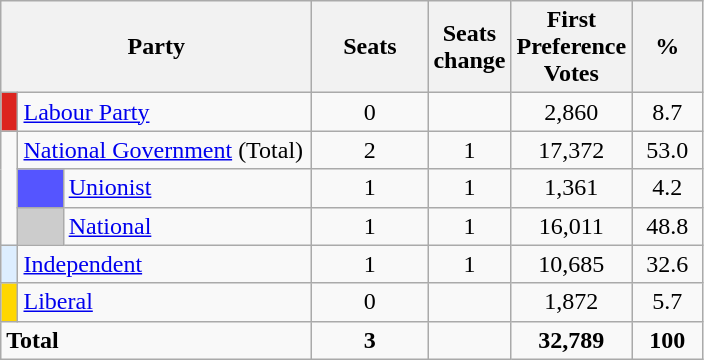<table class="wikitable sortable">
<tr>
<th style="width:200px" colspan=3>Party</th>
<th style="width:70px;">Seats</th>
<th style="width:40px;">Seats change</th>
<th style="width:40px;">First Preference Votes</th>
<th style="width:40px;">%</th>
</tr>
<tr>
<td style="background-color:#DC241f"> </td>
<td colspan=2><a href='#'>Labour Party</a></td>
<td align=center>0</td>
<td align=center></td>
<td align=center>2,860</td>
<td align=center>8.7</td>
</tr>
<tr>
<td rowspan= 3> </td>
<td colspan=2><a href='#'>National Government</a> (Total)</td>
<td align=center>2</td>
<td align=center> 1</td>
<td align=center>17,372</td>
<td align=center>53.0</td>
</tr>
<tr>
<td style="background-color:#5555FF"> </td>
<td><a href='#'>Unionist</a></td>
<td align=center>1</td>
<td align=center> 1</td>
<td align=center>1,361</td>
<td align=center>4.2</td>
</tr>
<tr>
<td style="background-color:#cccccc"> </td>
<td><a href='#'>National</a></td>
<td align=center>1</td>
<td align=center> 1</td>
<td align=center>16,011</td>
<td align=center>48.8</td>
</tr>
<tr>
<td style="background-color:#DDEEFF"> </td>
<td colspan=2><a href='#'>Independent</a></td>
<td align=center>1</td>
<td align=center> 1</td>
<td align=center>10,685</td>
<td align=center>32.6</td>
</tr>
<tr>
<td style="background-color:#FFD700"> </td>
<td colspan=2><a href='#'>Liberal</a></td>
<td align=center>0</td>
<td align=center></td>
<td align=center>1,872</td>
<td align=center>5.7</td>
</tr>
<tr>
<td colspan=3><strong>Total</strong></td>
<td align=center><strong>3</strong></td>
<td align=center></td>
<td align=center><strong>32,789</strong></td>
<td align=center><strong>100</strong></td>
</tr>
</table>
